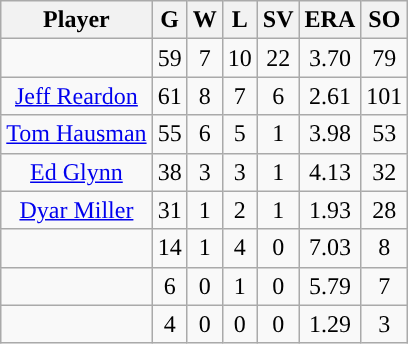<table class="wikitable sortable">
<tr>
<th>Player</th>
<th>G</th>
<th>W</th>
<th>L</th>
<th>SV</th>
<th>ERA</th>
<th>SO</th>
</tr>
<tr style="text-align:center;">
<td></td>
<td>59</td>
<td>7</td>
<td>10</td>
<td>22</td>
<td>3.70</td>
<td>79</td>
</tr>
<tr align=center>
<td><a href='#'>Jeff Reardon</a></td>
<td>61</td>
<td>8</td>
<td>7</td>
<td>6</td>
<td>2.61</td>
<td>101</td>
</tr>
<tr style="text-align:center;">
<td><a href='#'>Tom Hausman</a></td>
<td>55</td>
<td>6</td>
<td>5</td>
<td>1</td>
<td>3.98</td>
<td>53</td>
</tr>
<tr align=center>
<td><a href='#'>Ed Glynn</a></td>
<td>38</td>
<td>3</td>
<td>3</td>
<td>1</td>
<td>4.13</td>
<td>32</td>
</tr>
<tr align=center>
<td><a href='#'>Dyar Miller</a></td>
<td>31</td>
<td>1</td>
<td>2</td>
<td>1</td>
<td>1.93</td>
<td>28</td>
</tr>
<tr align=center>
<td></td>
<td>14</td>
<td>1</td>
<td>4</td>
<td>0</td>
<td>7.03</td>
<td>8</td>
</tr>
<tr style="text-align:center;">
<td></td>
<td>6</td>
<td>0</td>
<td>1</td>
<td>0</td>
<td>5.79</td>
<td>7</td>
</tr>
<tr style="text-align:center;">
<td></td>
<td>4</td>
<td>0</td>
<td>0</td>
<td>0</td>
<td>1.29</td>
<td>3</td>
</tr>
</table>
